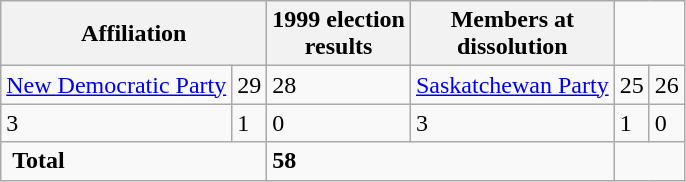<table class="wikitable">
<tr>
<th colspan="2">Affiliation</th>
<th>1999 election<br>results</th>
<th>Members at<br>dissolution</th>
</tr>
<tr>
<td><a href='#'>New Democratic Party</a></td>
<td>29</td>
<td>28<br></td>
<td><a href='#'>Saskatchewan Party</a></td>
<td>25</td>
<td>26</td>
</tr>
<tr>
<td>3</td>
<td>1<br></td>
<td>0</td>
<td>3<br></td>
<td>1</td>
<td>0</td>
</tr>
<tr>
<td colspan="2"> <strong>Total</strong><br></td>
<td colspan="2"><strong>58</strong></td>
</tr>
</table>
